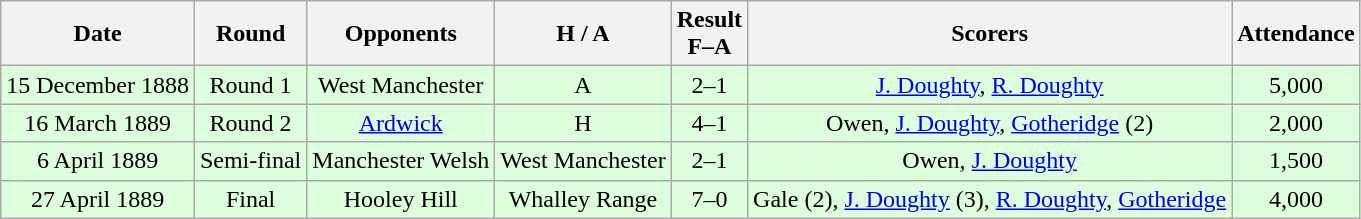<table class="wikitable" style="text-align:center">
<tr>
<th>Date</th>
<th>Round</th>
<th>Opponents</th>
<th>H / A</th>
<th>Result<br>F–A</th>
<th>Scorers</th>
<th>Attendance</th>
</tr>
<tr bgcolor="#ddffdd">
<td>15 December 1888</td>
<td>Round 1</td>
<td>West Manchester</td>
<td>A</td>
<td>2–1</td>
<td><a href='#'>J. Doughty</a>, <a href='#'>R. Doughty</a></td>
<td>5,000</td>
</tr>
<tr bgcolor="#ddffdd">
<td>16 March 1889</td>
<td>Round 2</td>
<td><a href='#'>Ardwick</a></td>
<td>H</td>
<td>4–1</td>
<td>Owen, <a href='#'>J. Doughty</a>, <a href='#'>Gotheridge</a> (2)</td>
<td>2,000</td>
</tr>
<tr bgcolor="#ddffdd">
<td>6 April 1889</td>
<td>Semi-final</td>
<td>Manchester Welsh</td>
<td>West Manchester</td>
<td>2–1</td>
<td>Owen, <a href='#'>J. Doughty</a></td>
<td>1,500</td>
</tr>
<tr bgcolor="#ddffdd">
<td>27 April 1889</td>
<td>Final</td>
<td>Hooley Hill</td>
<td>Whalley Range</td>
<td>7–0</td>
<td>Gale (2), <a href='#'>J. Doughty</a> (3), <a href='#'>R. Doughty</a>, <a href='#'>Gotheridge</a></td>
<td>4,000</td>
</tr>
</table>
